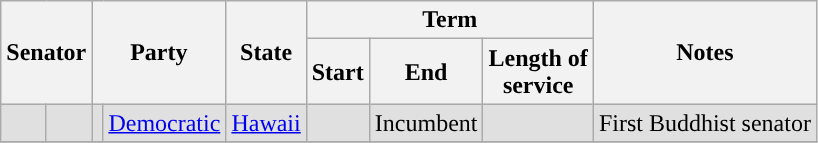<table class="wikitable sortable" style="text-align:center">
<tr>
<th rowspan=2 colspan=2>Senator</th>
<th rowspan=2 colspan=2>Party</th>
<th rowspan=2>State</th>
<th colspan=3>Term</th>
<th rowspan=2>Notes</th>
</tr>
<tr>
<th>Start</th>
<th>End</th>
<th>Length of<br>service</th>
</tr>
<tr style="background:#e0e0e0">
<td data-sort-value="Hirono, Mazie"></td>
<td><strong></strong></td>
<td style="background-color:"></td>
<td><a href='#'>Democratic</a></td>
<td><a href='#'>Hawaii</a></td>
<td></td>
<td>Incumbent</td>
<td></td>
<td>First Buddhist senator</td>
</tr>
<tr>
</tr>
</table>
